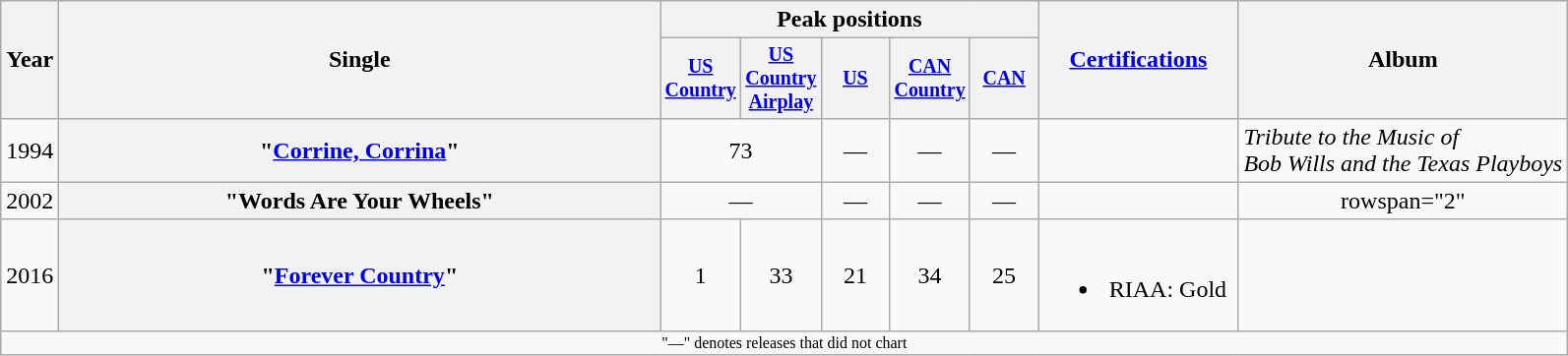<table class="wikitable plainrowheaders" style="text-align:center;">
<tr>
<th rowspan="2">Year</th>
<th rowspan="2" style="width:25em;">Single</th>
<th colspan="5">Peak positions</th>
<th rowspan="2" style="width:8em;"><a href='#'>Certifications</a></th>
<th rowspan="2">Album</th>
</tr>
<tr style="font-size:smaller;">
<th width="40"><a href='#'>US Country</a><br></th>
<th width="40"><a href='#'>US Country Airplay</a><br></th>
<th width="40"><a href='#'>US</a><br></th>
<th width="40"><a href='#'>CAN Country</a><br></th>
<th width="40"><a href='#'>CAN</a><br></th>
</tr>
<tr>
<td>1994</td>
<th scope="row">"<a href='#'>Corrine, Corrina</a>" </th>
<td colspan="2">73</td>
<td>—</td>
<td>—</td>
<td>—</td>
<td></td>
<td align="left"><em>Tribute to the Music of<br>Bob Wills and the Texas Playboys</em></td>
</tr>
<tr>
<td>2002</td>
<th scope="row">"Words Are Your Wheels" </th>
<td colspan="2">—</td>
<td>—</td>
<td>—</td>
<td>—</td>
<td></td>
<td>rowspan="2" </td>
</tr>
<tr>
<td>2016</td>
<th scope="row">"<a href='#'>Forever Country</a>" </th>
<td>1</td>
<td>33</td>
<td>21</td>
<td>34</td>
<td>25</td>
<td><br><ul><li>RIAA: Gold</li></ul></td>
</tr>
<tr>
<td colspan="9" style="font-size:8pt">"—" denotes releases that did not chart</td>
</tr>
</table>
